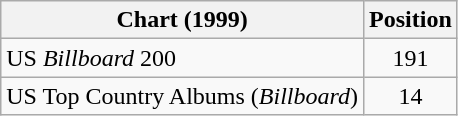<table class="wikitable sortable">
<tr>
<th>Chart (1999)</th>
<th>Position</th>
</tr>
<tr>
<td>US <em>Billboard</em> 200</td>
<td style="text-align:center;">191</td>
</tr>
<tr>
<td>US Top Country Albums (<em>Billboard</em>)</td>
<td style="text-align:center;">14</td>
</tr>
</table>
